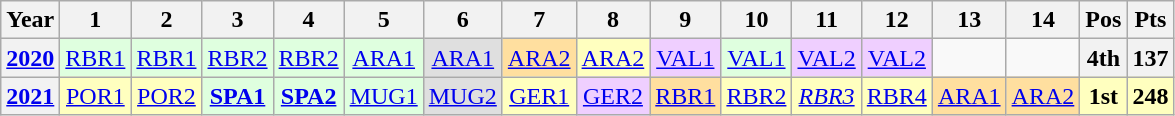<table class="wikitable" style="text-align:center;">
<tr>
<th>Year</th>
<th>1</th>
<th>2</th>
<th>3</th>
<th>4</th>
<th>5</th>
<th>6</th>
<th>7</th>
<th>8</th>
<th>9</th>
<th>10</th>
<th>11</th>
<th>12</th>
<th>13</th>
<th>14</th>
<th>Pos</th>
<th>Pts</th>
</tr>
<tr>
<th><a href='#'>2020</a></th>
<td style="background:#dfffdf;"><a href='#'>RBR1</a><br></td>
<td style="background:#dfffdf;"><a href='#'>RBR1</a><br></td>
<td style="background:#dfffdf;"><a href='#'>RBR2</a><br></td>
<td style="background:#dfffdf;"><a href='#'>RBR2</a><br></td>
<td style="background:#dfffdf;"><a href='#'>ARA1</a><br></td>
<td style="background:#dfdfdf;"><a href='#'>ARA1</a><br></td>
<td style="background:#ffdf9f;"><a href='#'>ARA2</a><br></td>
<td style="background:#ffffbf;"><a href='#'>ARA2</a><br></td>
<td style="background:#efcfff;"><a href='#'>VAL1</a><br></td>
<td style="background:#dfffdf;"><a href='#'>VAL1</a><br></td>
<td style="background:#efcfff;"><a href='#'>VAL2</a><br></td>
<td style="background:#efcfff;"><a href='#'>VAL2</a><br></td>
<td></td>
<td></td>
<th>4th</th>
<th>137</th>
</tr>
<tr>
<th><a href='#'>2021</a></th>
<td style="background:#ffffbf;"><a href='#'>POR1</a><br></td>
<td style="background:#ffffbf;"><a href='#'>POR2</a><br></td>
<td style="background:#dfffdf;"><strong><a href='#'>SPA1</a></strong><br></td>
<td style="background:#dfffdf;"><strong><a href='#'>SPA2</a></strong><br></td>
<td style="background:#dfffdf;"><a href='#'>MUG1</a><br></td>
<td style="background:#dfdfdf;"><a href='#'>MUG2</a><br></td>
<td style="background:#ffffbf;"><a href='#'>GER1</a><br></td>
<td style="background:#efcfff;"><a href='#'>GER2</a><br></td>
<td style="background:#ffdf9f;"><a href='#'>RBR1</a><br></td>
<td style="background:#ffffbf;"><a href='#'>RBR2</a><br></td>
<td style="background:#ffffbf;"><em><a href='#'>RBR3</a></em><br></td>
<td style="background:#ffffbf;"><a href='#'>RBR4</a><br></td>
<td style="background:#ffdf9f;"><a href='#'>ARA1</a><br></td>
<td style="background:#ffdf9f;"><a href='#'>ARA2</a><br></td>
<th style="background:#ffffbf;">1st</th>
<th style="background:#ffffbf;">248</th>
</tr>
</table>
